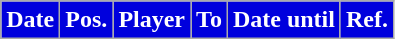<table class="wikitable plainrowheaders sortable">
<tr>
<th style="color:#ffffff; background:#0000dd;">Date</th>
<th style="color:#ffffff; background:#0000dd;">Pos.</th>
<th style="color:#ffffff; background:#0000dd;">Player</th>
<th style="color:#ffffff; background:#0000dd;">To</th>
<th style="color:#ffffff; background:#0000dd;">Date until</th>
<th style="color:#ffffff; background:#0000dd;">Ref.</th>
</tr>
</table>
